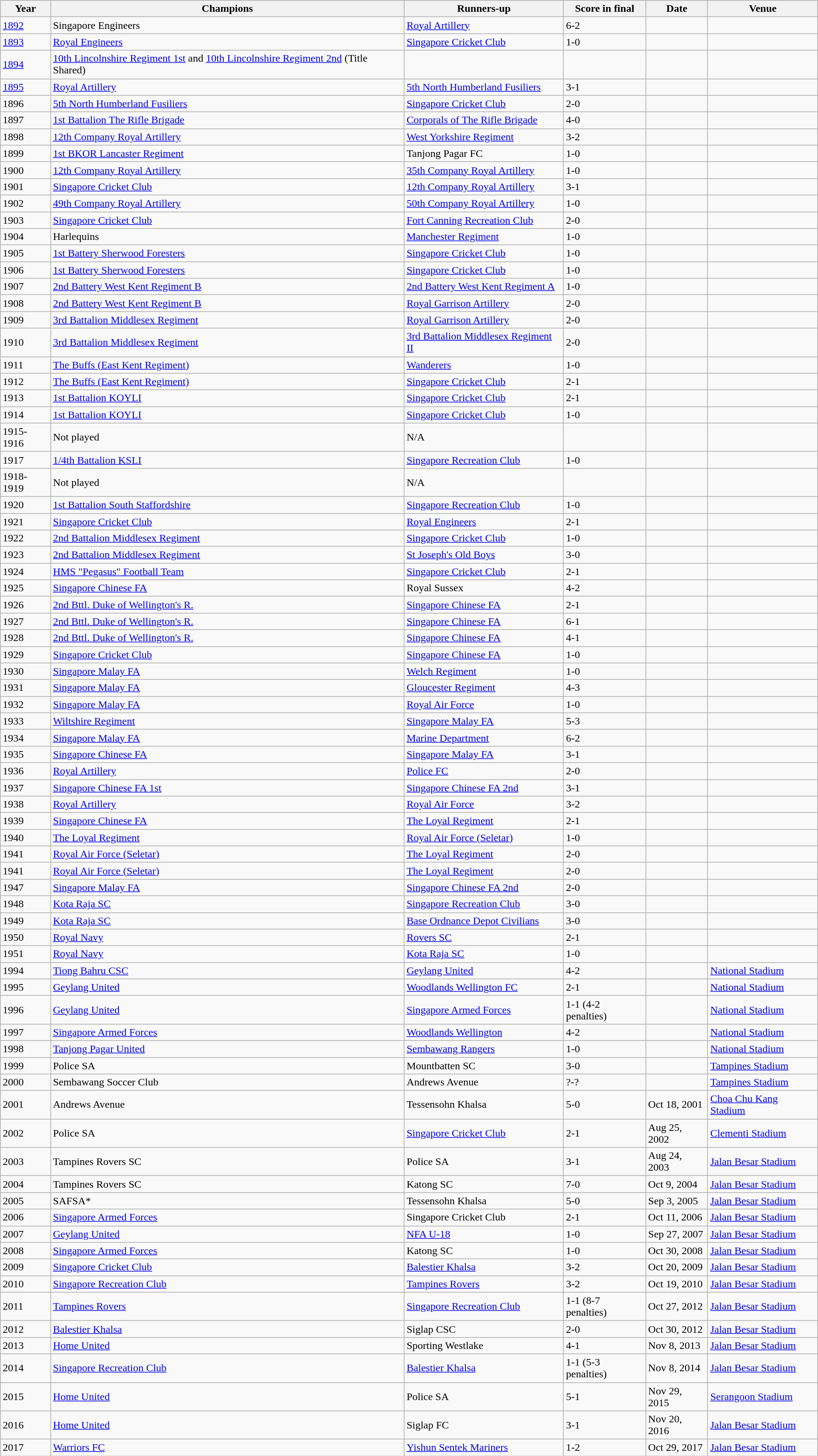<table class="wikitable">
<tr>
<th>Year</th>
<th>Champions</th>
<th>Runners-up</th>
<th>Score in final</th>
<th>Date</th>
<th>Venue</th>
</tr>
<tr>
<td><a href='#'>1892</a></td>
<td>Singapore Engineers</td>
<td><a href='#'>Royal Artillery</a></td>
<td>6-2</td>
<td></td>
<td></td>
</tr>
<tr>
<td><a href='#'>1893</a></td>
<td><a href='#'>Royal Engineers</a></td>
<td><a href='#'>Singapore Cricket Club</a></td>
<td>1-0</td>
<td></td>
<td></td>
</tr>
<tr>
<td><a href='#'>1894</a></td>
<td><a href='#'>10th Lincolnshire Regiment 1st</a> and <a href='#'>10th Lincolnshire Regiment 2nd</a> (Title Shared)</td>
<td></td>
<td></td>
<td></td>
<td></td>
</tr>
<tr>
<td><a href='#'>1895</a></td>
<td><a href='#'>Royal Artillery</a></td>
<td><a href='#'>5th North Humberland Fusiliers</a></td>
<td>3-1</td>
<td></td>
<td></td>
</tr>
<tr>
<td>1896</td>
<td><a href='#'>5th North Humberland Fusiliers</a></td>
<td><a href='#'>Singapore Cricket Club</a></td>
<td>2-0</td>
<td></td>
<td></td>
</tr>
<tr>
<td>1897</td>
<td><a href='#'>1st Battalion The Rifle Brigade</a></td>
<td><a href='#'>Corporals of The Rifle Brigade</a></td>
<td>4-0</td>
<td></td>
<td></td>
</tr>
<tr>
<td>1898</td>
<td><a href='#'>12th Company Royal Artillery</a></td>
<td><a href='#'>West Yorkshire Regiment</a></td>
<td>3-2</td>
<td></td>
<td></td>
</tr>
<tr>
<td>1899</td>
<td><a href='#'>1st BKOR Lancaster Regiment</a></td>
<td>Tanjong Pagar FC</td>
<td>1-0</td>
<td></td>
<td></td>
</tr>
<tr>
<td>1900</td>
<td><a href='#'>12th Company Royal Artillery</a></td>
<td><a href='#'>35th Company Royal Artillery</a></td>
<td>1-0</td>
<td></td>
<td></td>
</tr>
<tr>
<td>1901</td>
<td><a href='#'>Singapore Cricket Club</a></td>
<td><a href='#'>12th Company Royal Artillery</a></td>
<td>3-1</td>
<td></td>
<td></td>
</tr>
<tr>
<td>1902</td>
<td><a href='#'>49th Company Royal Artillery</a></td>
<td><a href='#'>50th Company Royal Artillery</a></td>
<td>1-0</td>
<td></td>
<td></td>
</tr>
<tr>
<td>1903</td>
<td><a href='#'>Singapore Cricket Club</a></td>
<td><a href='#'>Fort Canning Recreation Club</a></td>
<td>2-0</td>
<td></td>
<td></td>
</tr>
<tr>
<td>1904</td>
<td>Harlequins</td>
<td><a href='#'>Manchester Regiment</a></td>
<td>1-0</td>
<td></td>
<td></td>
</tr>
<tr>
<td>1905</td>
<td><a href='#'>1st Battery Sherwood Foresters</a></td>
<td><a href='#'>Singapore Cricket Club</a></td>
<td>1-0</td>
<td></td>
<td></td>
</tr>
<tr>
<td>1906</td>
<td><a href='#'>1st Battery Sherwood Foresters</a></td>
<td><a href='#'>Singapore Cricket Club</a></td>
<td>1-0</td>
<td></td>
<td></td>
</tr>
<tr>
<td>1907</td>
<td><a href='#'>2nd Battery West Kent Regiment B</a></td>
<td><a href='#'>2nd Battery West Kent Regiment A</a></td>
<td>1-0</td>
<td></td>
<td></td>
</tr>
<tr>
<td>1908</td>
<td><a href='#'>2nd Battery West Kent Regiment B</a></td>
<td><a href='#'>Royal Garrison Artillery</a></td>
<td>2-0</td>
<td></td>
<td></td>
</tr>
<tr>
<td>1909</td>
<td><a href='#'>3rd Battalion Middlesex Regiment</a></td>
<td><a href='#'>Royal Garrison Artillery</a></td>
<td>2-0</td>
<td></td>
<td></td>
</tr>
<tr>
<td>1910</td>
<td><a href='#'>3rd Battalion Middlesex Regiment</a></td>
<td><a href='#'>3rd Battalion Middlesex Regiment II</a></td>
<td>2-0</td>
<td></td>
<td></td>
</tr>
<tr>
<td>1911</td>
<td><a href='#'>The Buffs (East Kent Regiment)</a></td>
<td><a href='#'>Wanderers</a></td>
<td>1-0</td>
<td></td>
<td></td>
</tr>
<tr>
<td>1912</td>
<td><a href='#'>The Buffs (East Kent Regiment)</a></td>
<td><a href='#'>Singapore Cricket Club</a></td>
<td>2-1</td>
<td></td>
<td></td>
</tr>
<tr>
<td>1913</td>
<td><a href='#'>1st Battalion KOYLI</a></td>
<td><a href='#'>Singapore Cricket Club</a></td>
<td>2-1</td>
<td></td>
<td></td>
</tr>
<tr>
<td>1914</td>
<td><a href='#'>1st Battalion KOYLI</a></td>
<td><a href='#'>Singapore Cricket Club</a></td>
<td>1-0</td>
<td></td>
<td></td>
</tr>
<tr>
<td>1915-1916</td>
<td>Not played</td>
<td>N/A</td>
<td></td>
<td></td>
<td></td>
</tr>
<tr>
<td>1917</td>
<td><a href='#'>1/4th Battalion KSLI</a></td>
<td><a href='#'>Singapore Recreation Club</a></td>
<td>1-0</td>
<td></td>
<td></td>
</tr>
<tr>
<td>1918-1919</td>
<td>Not played</td>
<td>N/A</td>
<td></td>
<td></td>
<td></td>
</tr>
<tr>
<td>1920</td>
<td><a href='#'>1st Battalion South Staffordshire</a></td>
<td><a href='#'>Singapore Recreation Club</a></td>
<td>1-0</td>
<td></td>
<td></td>
</tr>
<tr>
<td>1921</td>
<td><a href='#'>Singapore Cricket Club</a></td>
<td><a href='#'>Royal Engineers</a></td>
<td>2-1</td>
<td></td>
<td></td>
</tr>
<tr>
<td>1922</td>
<td><a href='#'>2nd Battalion Middlesex Regiment</a></td>
<td><a href='#'>Singapore Cricket Club</a></td>
<td>1-0</td>
<td></td>
<td></td>
</tr>
<tr>
<td>1923</td>
<td><a href='#'>2nd Battalion Middlesex Regiment</a></td>
<td><a href='#'>St Joseph's Old Boys</a></td>
<td>3-0</td>
<td></td>
<td></td>
</tr>
<tr>
<td>1924</td>
<td><a href='#'>HMS "Pegasus" Football Team</a></td>
<td><a href='#'>Singapore Cricket Club</a></td>
<td>2-1</td>
<td></td>
<td></td>
</tr>
<tr>
<td>1925</td>
<td><a href='#'>Singapore Chinese FA</a></td>
<td>Royal Sussex</td>
<td>4-2</td>
<td></td>
<td></td>
</tr>
<tr>
<td>1926</td>
<td><a href='#'>2nd Bttl. Duke of Wellington's R.</a></td>
<td><a href='#'>Singapore Chinese FA</a></td>
<td>2-1</td>
<td></td>
<td></td>
</tr>
<tr>
<td>1927</td>
<td><a href='#'>2nd Bttl. Duke of Wellington's R.</a></td>
<td><a href='#'>Singapore Chinese FA</a></td>
<td>6-1</td>
<td></td>
<td></td>
</tr>
<tr>
<td>1928</td>
<td><a href='#'>2nd Bttl. Duke of Wellington's R.</a></td>
<td><a href='#'>Singapore Chinese FA</a></td>
<td>4-1</td>
<td></td>
<td></td>
</tr>
<tr>
<td>1929</td>
<td><a href='#'>Singapore Cricket Club</a></td>
<td><a href='#'>Singapore Chinese FA</a></td>
<td>1-0</td>
<td></td>
<td></td>
</tr>
<tr>
<td>1930</td>
<td><a href='#'>Singapore Malay FA</a></td>
<td><a href='#'>Welch Regiment</a></td>
<td>1-0</td>
<td></td>
<td></td>
</tr>
<tr>
<td>1931</td>
<td><a href='#'>Singapore Malay FA</a></td>
<td><a href='#'>Gloucester Regiment</a></td>
<td>4-3</td>
<td></td>
<td></td>
</tr>
<tr>
<td>1932</td>
<td><a href='#'>Singapore Malay FA</a></td>
<td><a href='#'>Royal Air Force</a></td>
<td>1-0</td>
<td></td>
<td></td>
</tr>
<tr>
<td>1933</td>
<td><a href='#'>Wiltshire Regiment</a></td>
<td><a href='#'>Singapore Malay FA</a></td>
<td>5-3</td>
<td></td>
<td></td>
</tr>
<tr>
<td>1934</td>
<td><a href='#'>Singapore Malay FA</a></td>
<td><a href='#'>Marine Department</a></td>
<td>6-2</td>
<td></td>
<td></td>
</tr>
<tr>
<td>1935</td>
<td><a href='#'>Singapore Chinese FA</a></td>
<td><a href='#'>Singapore Malay FA</a></td>
<td>3-1</td>
<td></td>
<td></td>
</tr>
<tr>
<td>1936</td>
<td><a href='#'>Royal Artillery</a></td>
<td><a href='#'>Police FC</a></td>
<td>2-0</td>
<td></td>
<td></td>
</tr>
<tr>
<td>1937</td>
<td><a href='#'>Singapore Chinese FA 1st</a></td>
<td><a href='#'>Singapore Chinese FA 2nd</a></td>
<td>3-1</td>
<td></td>
<td></td>
</tr>
<tr>
<td>1938</td>
<td><a href='#'>Royal Artillery</a></td>
<td><a href='#'>Royal Air Force</a></td>
<td>3-2</td>
<td></td>
<td></td>
</tr>
<tr>
<td>1939</td>
<td><a href='#'>Singapore Chinese FA</a></td>
<td><a href='#'>The Loyal Regiment</a></td>
<td>2-1</td>
<td></td>
<td></td>
</tr>
<tr>
<td>1940</td>
<td><a href='#'>The Loyal Regiment</a></td>
<td><a href='#'>Royal Air Force (Seletar)</a></td>
<td>1-0</td>
<td></td>
<td></td>
</tr>
<tr>
<td>1941</td>
<td><a href='#'>Royal Air Force (Seletar)</a></td>
<td><a href='#'>The Loyal Regiment</a></td>
<td>2-0</td>
<td></td>
<td></td>
</tr>
<tr>
<td>1941</td>
<td><a href='#'>Royal Air Force (Seletar)</a></td>
<td><a href='#'>The Loyal Regiment</a></td>
<td>2-0</td>
<td></td>
<td></td>
</tr>
<tr>
<td>1947</td>
<td><a href='#'>Singapore Malay FA</a></td>
<td><a href='#'>Singapore Chinese FA 2nd</a></td>
<td>2-0</td>
<td></td>
<td></td>
</tr>
<tr>
<td>1948</td>
<td><a href='#'>Kota Raja SC</a></td>
<td><a href='#'>Singapore Recreation Club</a></td>
<td>3-0</td>
<td></td>
<td></td>
</tr>
<tr>
<td>1949</td>
<td><a href='#'>Kota Raja SC</a></td>
<td><a href='#'>Base Ordnance Depot Civilians</a></td>
<td>3-0</td>
<td></td>
<td></td>
</tr>
<tr>
<td>1950</td>
<td><a href='#'>Royal Navy</a></td>
<td><a href='#'>Rovers SC</a></td>
<td>2-1</td>
<td></td>
<td></td>
</tr>
<tr>
<td>1951</td>
<td><a href='#'>Royal Navy</a></td>
<td><a href='#'>Kota Raja SC</a></td>
<td>1-0</td>
<td></td>
<td></td>
</tr>
<tr>
<td>1994</td>
<td><a href='#'>Tiong Bahru CSC</a></td>
<td><a href='#'>Geylang United</a></td>
<td>4-2</td>
<td></td>
<td><a href='#'>National Stadium</a></td>
</tr>
<tr>
<td>1995</td>
<td><a href='#'>Geylang United</a></td>
<td><a href='#'>Woodlands Wellington FC</a></td>
<td>2-1</td>
<td></td>
<td><a href='#'>National Stadium</a></td>
</tr>
<tr>
<td>1996</td>
<td><a href='#'>Geylang United</a></td>
<td><a href='#'>Singapore Armed Forces</a></td>
<td>1-1 (4-2 penalties)</td>
<td></td>
<td><a href='#'>National Stadium</a></td>
</tr>
<tr>
<td>1997</td>
<td><a href='#'>Singapore Armed Forces</a></td>
<td><a href='#'>Woodlands Wellington</a></td>
<td>4-2</td>
<td></td>
<td><a href='#'>National Stadium</a></td>
</tr>
<tr>
<td>1998</td>
<td><a href='#'>Tanjong Pagar United</a></td>
<td><a href='#'>Sembawang Rangers</a></td>
<td>1-0</td>
<td></td>
<td><a href='#'>National Stadium</a></td>
</tr>
<tr>
<td>1999</td>
<td>Police SA</td>
<td>Mountbatten SC</td>
<td>3-0</td>
<td></td>
<td><a href='#'>Tampines Stadium</a></td>
</tr>
<tr>
<td>2000</td>
<td>Sembawang Soccer Club</td>
<td>Andrews Avenue</td>
<td>?-?</td>
<td></td>
<td><a href='#'>Tampines Stadium</a></td>
</tr>
<tr>
<td>2001</td>
<td>Andrews Avenue</td>
<td>Tessensohn Khalsa</td>
<td>5-0</td>
<td>Oct 18, 2001</td>
<td><a href='#'>Choa Chu Kang Stadium</a></td>
</tr>
<tr>
<td>2002</td>
<td>Police SA</td>
<td><a href='#'>Singapore Cricket Club</a></td>
<td>2-1</td>
<td>Aug 25, 2002</td>
<td><a href='#'>Clementi Stadium</a></td>
</tr>
<tr>
<td>2003</td>
<td>Tampines Rovers SC</td>
<td>Police SA</td>
<td>3-1</td>
<td>Aug 24, 2003</td>
<td><a href='#'>Jalan Besar Stadium</a></td>
</tr>
<tr>
<td>2004</td>
<td>Tampines Rovers SC</td>
<td>Katong SC</td>
<td>7-0</td>
<td>Oct  9, 2004</td>
<td><a href='#'>Jalan Besar Stadium</a></td>
</tr>
<tr>
<td>2005</td>
<td>SAFSA*</td>
<td>Tessensohn Khalsa</td>
<td>5-0</td>
<td>Sep  3, 2005</td>
<td><a href='#'>Jalan Besar Stadium</a></td>
</tr>
<tr>
<td>2006</td>
<td><a href='#'>Singapore Armed Forces</a></td>
<td>Singapore Cricket Club</td>
<td>2-1</td>
<td>Oct 11, 2006</td>
<td><a href='#'>Jalan Besar Stadium</a></td>
</tr>
<tr>
<td>2007</td>
<td><a href='#'>Geylang United</a></td>
<td> <a href='#'>NFA U-18</a></td>
<td>1-0</td>
<td>Sep 27, 2007</td>
<td><a href='#'>Jalan Besar Stadium</a></td>
</tr>
<tr>
<td>2008</td>
<td><a href='#'>Singapore Armed Forces</a></td>
<td>Katong SC</td>
<td>1-0</td>
<td>Oct 30, 2008</td>
<td><a href='#'>Jalan Besar Stadium</a></td>
</tr>
<tr>
<td>2009</td>
<td><a href='#'>Singapore Cricket Club</a></td>
<td><a href='#'>Balestier Khalsa</a></td>
<td>3-2</td>
<td>Oct 20, 2009</td>
<td><a href='#'>Jalan Besar Stadium</a></td>
</tr>
<tr>
<td>2010</td>
<td><a href='#'>Singapore Recreation Club</a></td>
<td><a href='#'>Tampines Rovers</a></td>
<td>3-2</td>
<td>Oct 19, 2010</td>
<td><a href='#'>Jalan Besar Stadium</a></td>
</tr>
<tr>
<td>2011</td>
<td><a href='#'>Tampines Rovers</a></td>
<td><a href='#'>Singapore Recreation Club</a></td>
<td>1-1 (8-7 penalties)</td>
<td>Oct 27, 2012</td>
<td><a href='#'>Jalan Besar Stadium</a></td>
</tr>
<tr>
<td>2012</td>
<td><a href='#'>Balestier Khalsa</a></td>
<td>Siglap CSC</td>
<td>2-0</td>
<td>Oct 30, 2012</td>
<td><a href='#'>Jalan Besar Stadium</a></td>
</tr>
<tr>
<td>2013</td>
<td><a href='#'>Home United</a></td>
<td>Sporting Westlake</td>
<td>4-1</td>
<td>Nov 8, 2013</td>
<td><a href='#'>Jalan Besar Stadium</a></td>
</tr>
<tr>
<td>2014</td>
<td><a href='#'>Singapore Recreation Club</a></td>
<td><a href='#'>Balestier Khalsa</a></td>
<td>1-1 (5-3 penalties)</td>
<td>Nov 8, 2014</td>
<td><a href='#'>Jalan Besar Stadium</a></td>
</tr>
<tr>
<td>2015</td>
<td><a href='#'>Home United</a></td>
<td>Police SA</td>
<td>5-1</td>
<td>Nov 29, 2015</td>
<td><a href='#'>Serangoon Stadium</a></td>
</tr>
<tr>
<td>2016</td>
<td><a href='#'>Home United</a></td>
<td>Siglap FC</td>
<td>3-1</td>
<td>Nov 20, 2016</td>
<td><a href='#'>Jalan Besar Stadium</a></td>
</tr>
<tr>
<td>2017</td>
<td><a href='#'>Warriors FC</a></td>
<td><a href='#'>Yishun Sentek Mariners</a></td>
<td>1-2</td>
<td>Oct 29, 2017</td>
<td><a href='#'>Jalan Besar Stadium</a></td>
</tr>
</table>
